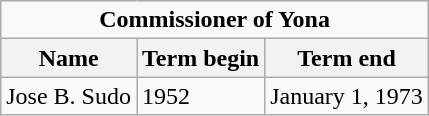<table class="wikitable">
<tr>
<td colspan="4" align=center><strong>Commissioner of Yona</strong></td>
</tr>
<tr>
<th>Name</th>
<th>Term begin</th>
<th>Term end</th>
</tr>
<tr>
<td>Jose B. Sudo</td>
<td>1952</td>
<td>January 1, 1973</td>
</tr>
</table>
